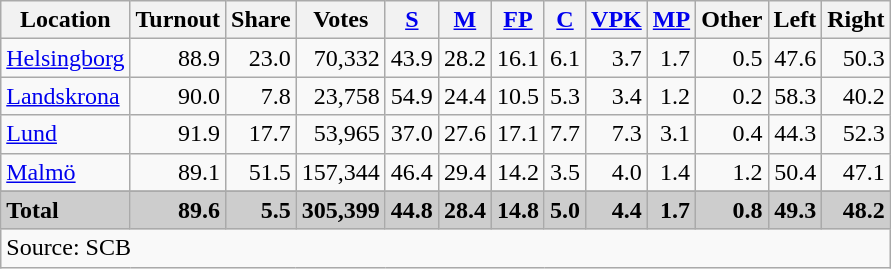<table class="wikitable sortable" style=text-align:right>
<tr>
<th>Location</th>
<th>Turnout</th>
<th>Share</th>
<th>Votes</th>
<th><a href='#'>S</a></th>
<th><a href='#'>M</a></th>
<th><a href='#'>FP</a></th>
<th><a href='#'>C</a></th>
<th><a href='#'>VPK</a></th>
<th><a href='#'>MP</a></th>
<th>Other</th>
<th>Left</th>
<th>Right</th>
</tr>
<tr>
<td align=left><a href='#'>Helsingborg</a></td>
<td>88.9</td>
<td>23.0</td>
<td>70,332</td>
<td>43.9</td>
<td>28.2</td>
<td>16.1</td>
<td>6.1</td>
<td>3.7</td>
<td>1.7</td>
<td>0.5</td>
<td>47.6</td>
<td>50.3</td>
</tr>
<tr>
<td align=left><a href='#'>Landskrona</a></td>
<td>90.0</td>
<td>7.8</td>
<td>23,758</td>
<td>54.9</td>
<td>24.4</td>
<td>10.5</td>
<td>5.3</td>
<td>3.4</td>
<td>1.2</td>
<td>0.2</td>
<td>58.3</td>
<td>40.2</td>
</tr>
<tr>
<td align=left><a href='#'>Lund</a></td>
<td>91.9</td>
<td>17.7</td>
<td>53,965</td>
<td>37.0</td>
<td>27.6</td>
<td>17.1</td>
<td>7.7</td>
<td>7.3</td>
<td>3.1</td>
<td>0.4</td>
<td>44.3</td>
<td>52.3</td>
</tr>
<tr>
<td align=left><a href='#'>Malmö</a></td>
<td>89.1</td>
<td>51.5</td>
<td>157,344</td>
<td>46.4</td>
<td>29.4</td>
<td>14.2</td>
<td>3.5</td>
<td>4.0</td>
<td>1.4</td>
<td>1.2</td>
<td>50.4</td>
<td>47.1</td>
</tr>
<tr>
</tr>
<tr style="background:#CDCDCD;">
<td align=left><strong>Total</strong></td>
<td><strong>89.6</strong></td>
<td><strong>5.5</strong></td>
<td><strong>305,399</strong></td>
<td><strong>44.8</strong></td>
<td><strong>28.4</strong></td>
<td><strong>14.8</strong></td>
<td><strong>5.0</strong></td>
<td><strong>4.4</strong></td>
<td><strong>1.7</strong></td>
<td><strong>0.8</strong></td>
<td><strong>49.3</strong></td>
<td><strong>48.2</strong></td>
</tr>
<tr>
<td align=left colspan=13>Source: SCB </td>
</tr>
</table>
